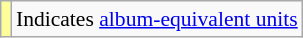<table class="wikitable" style="font-size:90%;">
<tr>
<td style="background-color:#FFFF99"></td>
<td>Indicates <a href='#'>album-equivalent units</a></td>
</tr>
</table>
